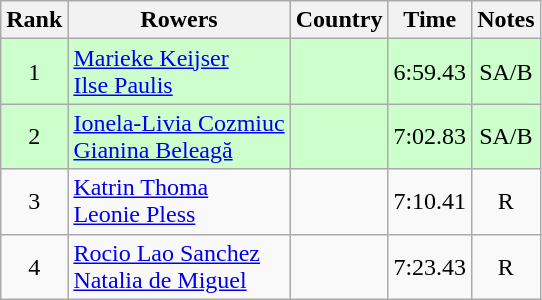<table class="wikitable" style="text-align:center">
<tr>
<th>Rank</th>
<th>Rowers</th>
<th>Country</th>
<th>Time</th>
<th>Notes</th>
</tr>
<tr bgcolor=ccffcc>
<td>1</td>
<td align="left"><a href='#'>Marieke Keijser</a><br><a href='#'>Ilse Paulis</a></td>
<td align="left"></td>
<td>6:59.43</td>
<td>SA/B</td>
</tr>
<tr bgcolor=ccffcc>
<td>2</td>
<td align="left"><a href='#'>Ionela-Livia Cozmiuc</a><br><a href='#'>Gianina Beleagă</a></td>
<td align="left"></td>
<td>7:02.83</td>
<td>SA/B</td>
</tr>
<tr>
<td>3</td>
<td align="left"><a href='#'>Katrin Thoma</a><br><a href='#'>Leonie Pless</a></td>
<td align="left"></td>
<td>7:10.41</td>
<td>R</td>
</tr>
<tr>
<td>4</td>
<td align="left"><a href='#'>Rocio Lao Sanchez</a><br><a href='#'>Natalia de Miguel</a></td>
<td align="left"></td>
<td>7:23.43</td>
<td>R</td>
</tr>
</table>
